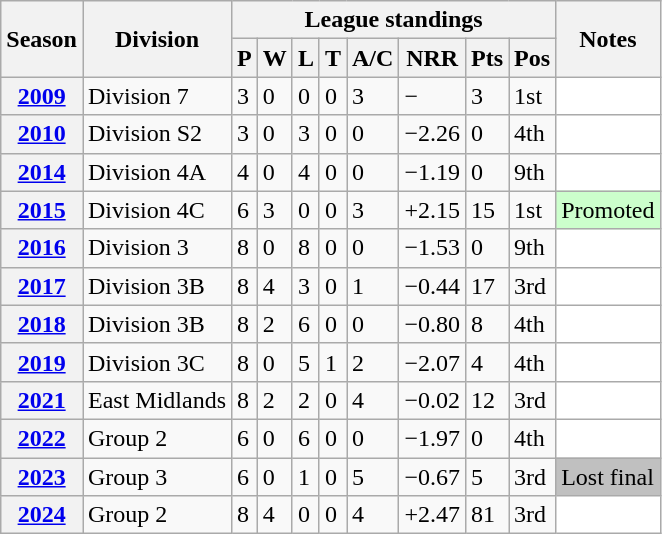<table class="wikitable sortable">
<tr>
<th scope="col" rowspan="2">Season</th>
<th scope="col" rowspan="2">Division</th>
<th scope="col" colspan="8">League standings</th>
<th scope="col" rowspan="2">Notes</th>
</tr>
<tr>
<th scope="col">P</th>
<th scope="col">W</th>
<th scope="col">L</th>
<th scope="col">T</th>
<th scope="col">A/C</th>
<th scope="col">NRR</th>
<th scope="col">Pts</th>
<th scope="col">Pos</th>
</tr>
<tr>
<th scope="row"><a href='#'>2009</a></th>
<td>Division 7</td>
<td>3</td>
<td>0</td>
<td>0</td>
<td>0</td>
<td>3</td>
<td>−</td>
<td>3</td>
<td>1st</td>
<td style="background: white;"></td>
</tr>
<tr>
<th scope="row"><a href='#'>2010</a></th>
<td>Division S2</td>
<td>3</td>
<td>0</td>
<td>3</td>
<td>0</td>
<td>0</td>
<td>−2.26</td>
<td>0</td>
<td>4th</td>
<td style="background: white;"></td>
</tr>
<tr>
<th scope="row"><a href='#'>2014</a></th>
<td>Division 4A</td>
<td>4</td>
<td>0</td>
<td>4</td>
<td>0</td>
<td>0</td>
<td>−1.19</td>
<td>0</td>
<td>9th</td>
<td style="background: white;"></td>
</tr>
<tr>
<th scope="row"><a href='#'>2015</a></th>
<td>Division 4C</td>
<td>6</td>
<td>3</td>
<td>0</td>
<td>0</td>
<td>3</td>
<td>+2.15</td>
<td>15</td>
<td>1st</td>
<td style="background: #cfc;">Promoted</td>
</tr>
<tr>
<th scope="row"><a href='#'>2016</a></th>
<td>Division 3</td>
<td>8</td>
<td>0</td>
<td>8</td>
<td>0</td>
<td>0</td>
<td>−1.53</td>
<td>0</td>
<td>9th</td>
<td style="background: white;"></td>
</tr>
<tr>
<th scope="row"><a href='#'>2017</a></th>
<td>Division 3B</td>
<td>8</td>
<td>4</td>
<td>3</td>
<td>0</td>
<td>1</td>
<td>−0.44</td>
<td>17</td>
<td>3rd</td>
<td style="background: white;"></td>
</tr>
<tr>
<th scope="row"><a href='#'>2018</a></th>
<td>Division 3B</td>
<td>8</td>
<td>2</td>
<td>6</td>
<td>0</td>
<td>0</td>
<td>−0.80</td>
<td>8</td>
<td>4th</td>
<td style="background: white;"></td>
</tr>
<tr>
<th scope="row"><a href='#'>2019</a></th>
<td>Division 3C</td>
<td>8</td>
<td>0</td>
<td>5</td>
<td>1</td>
<td>2</td>
<td>−2.07</td>
<td>4</td>
<td>4th</td>
<td style="background: white;"></td>
</tr>
<tr>
<th scope="row"><a href='#'>2021</a></th>
<td>East Midlands</td>
<td>8</td>
<td>2</td>
<td>2</td>
<td>0</td>
<td>4</td>
<td>−0.02</td>
<td>12</td>
<td>3rd</td>
<td style="background: white;"></td>
</tr>
<tr>
<th scope="row"><a href='#'>2022</a></th>
<td>Group 2</td>
<td>6</td>
<td>0</td>
<td>6</td>
<td>0</td>
<td>0</td>
<td>−1.97</td>
<td>0</td>
<td>4th</td>
<td style="background: white;"></td>
</tr>
<tr>
<th scope="row"><a href='#'>2023</a></th>
<td>Group 3</td>
<td>6</td>
<td>0</td>
<td>1</td>
<td>0</td>
<td>5</td>
<td>−0.67</td>
<td>5</td>
<td>3rd</td>
<td style="background: silver;">Lost final</td>
</tr>
<tr>
<th scope="row"><a href='#'>2024</a></th>
<td>Group 2</td>
<td>8</td>
<td>4</td>
<td>0</td>
<td>0</td>
<td>4</td>
<td>+2.47</td>
<td>81</td>
<td>3rd</td>
<td style="background: white;"></td>
</tr>
</table>
